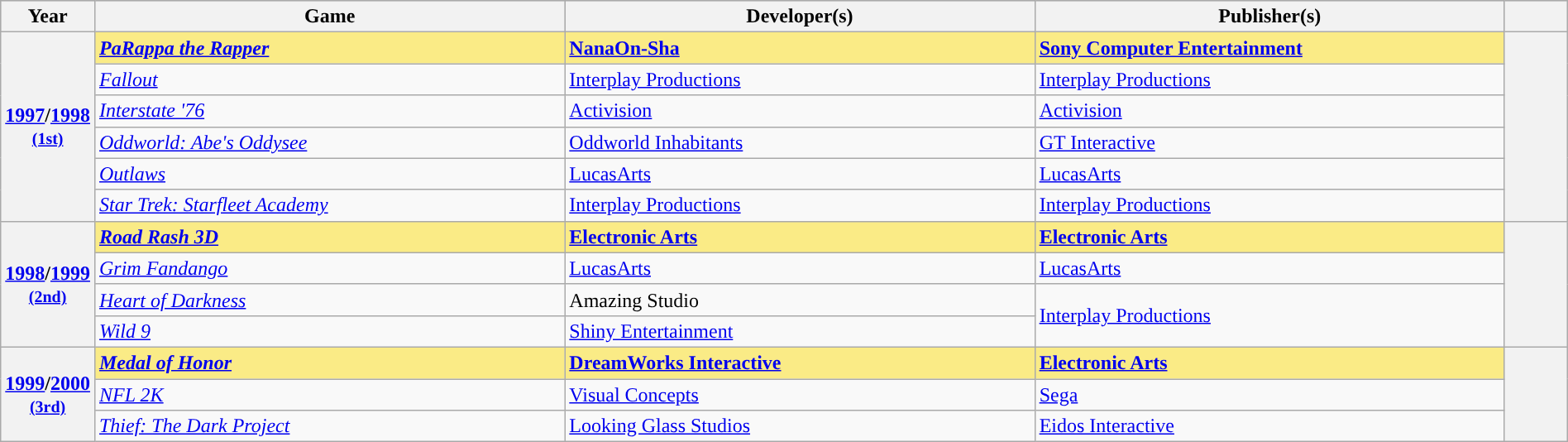<table class="wikitable sortable" rowspan=2 style="width:100%;;">
<tr style="background:#bebebe;">
<th scope="col" style="width:6%;">Year</th>
<th scope="col" style="width:30%;">Game</th>
<th scope="col" style="width:30%;">Developer(s)</th>
<th scope="col" style="width:30%;">Publisher(s)</th>
<th scope="col" style="width:4%;" class="unsortable"></th>
</tr>
<tr>
<th scope="row" rowspan="6" style="text-align:center"><a href='#'>1997</a>/<a href='#'>1998</a> <br><small><a href='#'>(1st)</a> </small></th>
<td style="background:#FAEB86"><strong><em><a href='#'>PaRappa the Rapper</a></em></strong></td>
<td style="background:#FAEB86"><strong><a href='#'>NanaOn-Sha</a></strong></td>
<td style="background:#FAEB86"><strong><a href='#'>Sony Computer Entertainment</a></strong></td>
<th scope="row" rowspan="6" style="text-align;center;"></th>
</tr>
<tr>
<td><em><a href='#'>Fallout</a></em></td>
<td><a href='#'>Interplay Productions</a></td>
<td><a href='#'>Interplay Productions</a></td>
</tr>
<tr>
<td><em><a href='#'>Interstate '76</a></em></td>
<td><a href='#'>Activision</a></td>
<td><a href='#'>Activision</a></td>
</tr>
<tr>
<td><em><a href='#'>Oddworld: Abe's Oddysee</a></em></td>
<td><a href='#'>Oddworld Inhabitants</a></td>
<td><a href='#'>GT Interactive</a></td>
</tr>
<tr>
<td><em><a href='#'>Outlaws</a></em></td>
<td><a href='#'>LucasArts</a></td>
<td><a href='#'>LucasArts</a></td>
</tr>
<tr>
<td><em><a href='#'>Star Trek: Starfleet Academy</a></em></td>
<td><a href='#'>Interplay Productions</a></td>
<td><a href='#'>Interplay Productions</a></td>
</tr>
<tr>
<th scope="row" rowspan="4" style="text-align:center"><a href='#'>1998</a>/<a href='#'>1999</a> <br><small><a href='#'>(2nd)</a> </small></th>
<td style="background:#FAEB86"><strong><em><a href='#'>Road Rash 3D</a></em></strong></td>
<td style="background:#FAEB86"><strong><a href='#'>Electronic Arts</a></strong></td>
<td style="background:#FAEB86"><strong><a href='#'>Electronic Arts</a></strong></td>
<th scope="row" rowspan="4" style="text-align;center;"></th>
</tr>
<tr>
<td><em><a href='#'>Grim Fandango</a></em></td>
<td><a href='#'>LucasArts</a></td>
<td><a href='#'>LucasArts</a></td>
</tr>
<tr>
<td><em><a href='#'>Heart of Darkness</a></em></td>
<td>Amazing Studio</td>
<td rowspan=2><a href='#'>Interplay Productions</a></td>
</tr>
<tr>
<td><em><a href='#'>Wild 9</a></em></td>
<td><a href='#'>Shiny Entertainment</a></td>
</tr>
<tr>
<th scope="row" rowspan="3" style="text-align:center"><a href='#'>1999</a>/<a href='#'>2000</a> <br><small><a href='#'>(3rd)</a> </small></th>
<td style="background:#FAEB86"><strong><em><a href='#'>Medal of Honor</a></em></strong></td>
<td style="background:#FAEB86"><strong><a href='#'>DreamWorks Interactive</a></strong></td>
<td style="background:#FAEB86"><strong><a href='#'>Electronic Arts</a></strong></td>
<th scope="row" rowspan="3" style="text-align;center;"></th>
</tr>
<tr>
<td><em><a href='#'>NFL 2K</a></em></td>
<td><a href='#'>Visual Concepts</a></td>
<td><a href='#'>Sega</a></td>
</tr>
<tr>
<td><em><a href='#'>Thief: The Dark Project</a></em></td>
<td><a href='#'>Looking Glass Studios</a></td>
<td><a href='#'>Eidos Interactive</a></td>
</tr>
</table>
